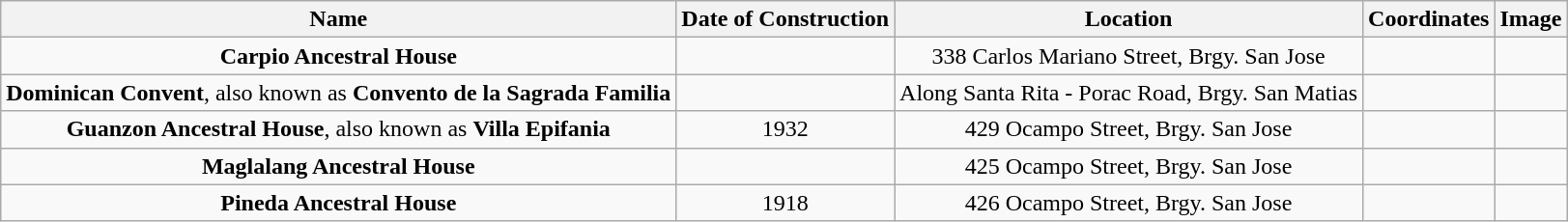<table class="wikitable sortable" style="text-align:center;">
<tr>
<th scope="col">Name</th>
<th scope="col">Date of Construction</th>
<th scope="col">Location</th>
<th scope="col">Coordinates</th>
<th scope="col">Image</th>
</tr>
<tr>
<td><strong>Carpio Ancestral House</strong></td>
<td></td>
<td>338 Carlos Mariano Street, Brgy. San Jose</td>
<td><small></small></td>
<td></td>
</tr>
<tr>
<td><strong>Dominican Convent</strong>, also known as <strong>Convento de la Sagrada Familia</strong></td>
<td></td>
<td>Along Santa Rita - Porac Road, Brgy. San Matias</td>
<td><small></small></td>
<td></td>
</tr>
<tr>
<td><strong>Guanzon Ancestral House</strong>, also known as <strong>Villa Epifania</strong></td>
<td>1932</td>
<td>429 Ocampo Street, Brgy. San Jose</td>
<td><small></small></td>
<td></td>
</tr>
<tr>
<td><strong>Maglalang Ancestral House</strong></td>
<td></td>
<td>425 Ocampo Street, Brgy. San Jose</td>
<td><small></small></td>
<td></td>
</tr>
<tr>
<td><strong>Pineda Ancestral House</strong></td>
<td>1918</td>
<td>426 Ocampo Street, Brgy. San Jose</td>
<td><small></small></td>
<td></td>
</tr>
</table>
